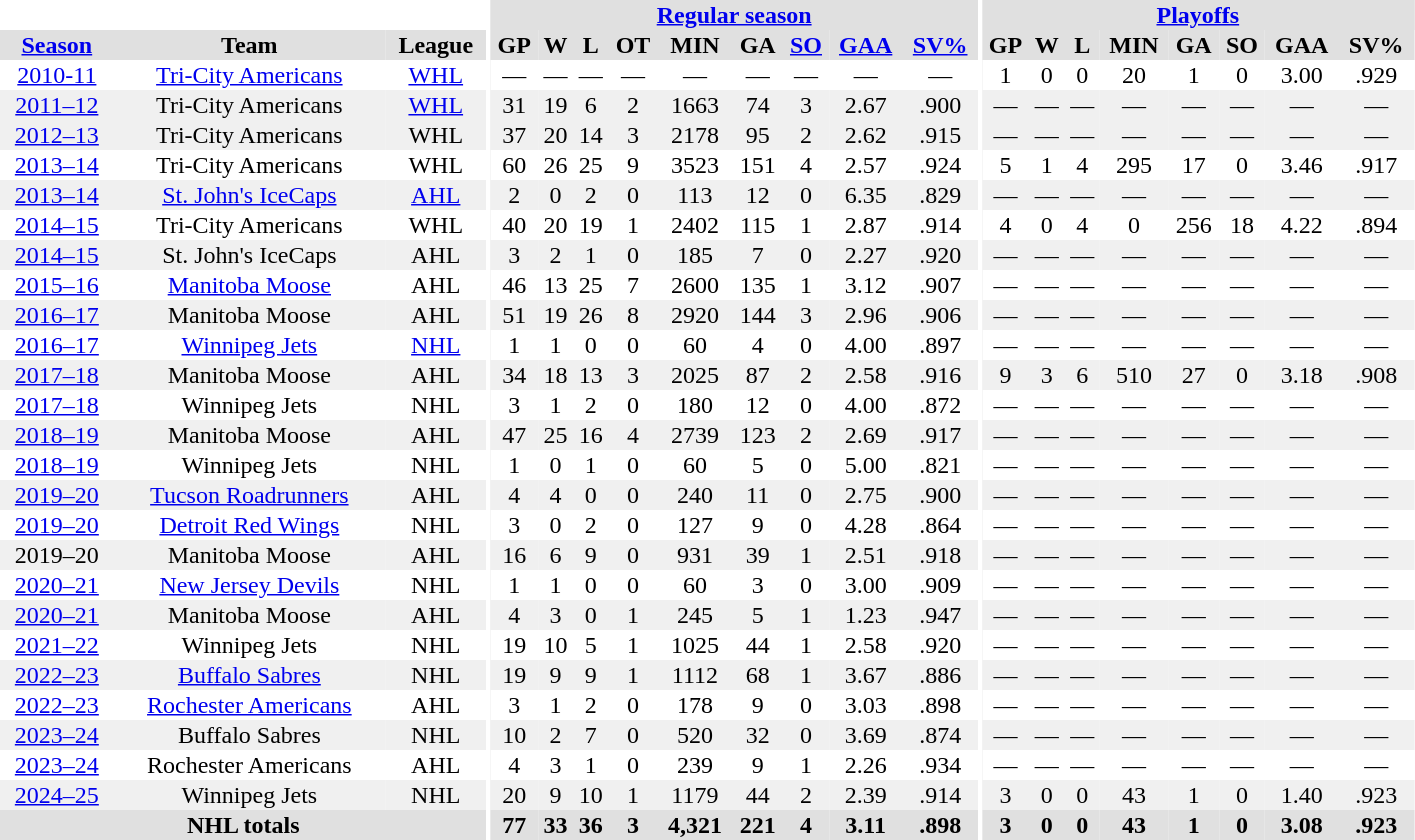<table border="0" cellpadding="1" cellspacing="0" style="text-align:center; width:75%">
<tr ALIGN="center" bgcolor="#e0e0e0">
<th align="center" colspan="3" bgcolor="#ffffff"></th>
<th align="center" rowspan="99" bgcolor="#ffffff"></th>
<th align="center" colspan="9" bgcolor="#e0e0e0"><a href='#'>Regular season</a></th>
<th align="center" rowspan="99" bgcolor="#ffffff"></th>
<th align="center" colspan="8" bgcolor="#e0e0e0"><a href='#'>Playoffs</a></th>
</tr>
<tr ALIGN="center" bgcolor="#e0e0e0">
<th><a href='#'>Season</a></th>
<th>Team</th>
<th>League</th>
<th>GP</th>
<th>W</th>
<th>L</th>
<th>OT</th>
<th>MIN</th>
<th>GA</th>
<th><a href='#'>SO</a></th>
<th><a href='#'>GAA</a></th>
<th><a href='#'>SV%</a></th>
<th>GP</th>
<th>W</th>
<th>L</th>
<th>MIN</th>
<th>GA</th>
<th>SO</th>
<th>GAA</th>
<th>SV%</th>
</tr>
<tr style="text-align:center;">
<td><a href='#'>2010-11</a></td>
<td><a href='#'>Tri-City Americans</a></td>
<td><a href='#'>WHL</a></td>
<td>—</td>
<td>—</td>
<td>—</td>
<td>—</td>
<td>—</td>
<td>—</td>
<td>—</td>
<td>—</td>
<td>—</td>
<td>1</td>
<td>0</td>
<td>0</td>
<td>20</td>
<td>1</td>
<td>0</td>
<td>3.00</td>
<td>.929</td>
<td></td>
<td></td>
</tr>
<tr style="text-align:center; background:#f0f0f0;">
<td><a href='#'>2011–12</a></td>
<td>Tri-City Americans</td>
<td><a href='#'>WHL</a></td>
<td>31</td>
<td>19</td>
<td>6</td>
<td>2</td>
<td>1663</td>
<td>74</td>
<td>3</td>
<td>2.67</td>
<td>.900</td>
<td>—</td>
<td>—</td>
<td>—</td>
<td>—</td>
<td>—</td>
<td>—</td>
<td>—</td>
<td>—</td>
</tr>
<tr style="text-align:center; background:#f0f0f0;">
<td><a href='#'>2012–13</a></td>
<td>Tri-City Americans</td>
<td>WHL</td>
<td>37</td>
<td>20</td>
<td>14</td>
<td>3</td>
<td>2178</td>
<td>95</td>
<td>2</td>
<td>2.62</td>
<td>.915</td>
<td>—</td>
<td>—</td>
<td>—</td>
<td>—</td>
<td>—</td>
<td>—</td>
<td>—</td>
<td>—</td>
</tr>
<tr style="text-align:center;">
<td><a href='#'>2013–14</a></td>
<td>Tri-City Americans</td>
<td>WHL</td>
<td>60</td>
<td>26</td>
<td>25</td>
<td>9</td>
<td>3523</td>
<td>151</td>
<td>4</td>
<td>2.57</td>
<td>.924</td>
<td>5</td>
<td>1</td>
<td>4</td>
<td>295</td>
<td>17</td>
<td>0</td>
<td>3.46</td>
<td>.917</td>
</tr>
<tr style="text-align:center; background:#f0f0f0;">
<td><a href='#'>2013–14</a></td>
<td><a href='#'>St. John's IceCaps</a></td>
<td><a href='#'>AHL</a></td>
<td>2</td>
<td>0</td>
<td>2</td>
<td>0</td>
<td>113</td>
<td>12</td>
<td>0</td>
<td>6.35</td>
<td>.829</td>
<td>—</td>
<td>—</td>
<td>—</td>
<td>—</td>
<td>—</td>
<td>—</td>
<td>—</td>
<td>—</td>
</tr>
<tr style="text-align:center;">
<td><a href='#'>2014–15</a></td>
<td>Tri-City Americans</td>
<td>WHL</td>
<td>40</td>
<td>20</td>
<td>19</td>
<td>1</td>
<td>2402</td>
<td>115</td>
<td>1</td>
<td>2.87</td>
<td>.914</td>
<td>4</td>
<td>0</td>
<td>4</td>
<td>0</td>
<td>256</td>
<td>18</td>
<td>4.22</td>
<td>.894</td>
</tr>
<tr style="text-align:center; background:#f0f0f0;">
<td><a href='#'>2014–15</a></td>
<td>St. John's IceCaps</td>
<td>AHL</td>
<td>3</td>
<td>2</td>
<td>1</td>
<td>0</td>
<td>185</td>
<td>7</td>
<td>0</td>
<td>2.27</td>
<td>.920</td>
<td>—</td>
<td>—</td>
<td>—</td>
<td>—</td>
<td>—</td>
<td>—</td>
<td>—</td>
<td>—</td>
</tr>
<tr style="text-align:center;">
<td><a href='#'>2015–16</a></td>
<td><a href='#'>Manitoba Moose</a></td>
<td>AHL</td>
<td>46</td>
<td>13</td>
<td>25</td>
<td>7</td>
<td>2600</td>
<td>135</td>
<td>1</td>
<td>3.12</td>
<td>.907</td>
<td>—</td>
<td>—</td>
<td>—</td>
<td>—</td>
<td>—</td>
<td>—</td>
<td>—</td>
<td>—</td>
</tr>
<tr style="text-align:center; background:#f0f0f0;">
<td><a href='#'>2016–17</a></td>
<td>Manitoba Moose</td>
<td>AHL</td>
<td>51</td>
<td>19</td>
<td>26</td>
<td>8</td>
<td>2920</td>
<td>144</td>
<td>3</td>
<td>2.96</td>
<td>.906</td>
<td>—</td>
<td>—</td>
<td>—</td>
<td>—</td>
<td>—</td>
<td>—</td>
<td>—</td>
<td>—</td>
</tr>
<tr style="text-align:center;">
<td><a href='#'>2016–17</a></td>
<td><a href='#'>Winnipeg Jets</a></td>
<td><a href='#'>NHL</a></td>
<td>1</td>
<td>1</td>
<td>0</td>
<td>0</td>
<td>60</td>
<td>4</td>
<td>0</td>
<td>4.00</td>
<td>.897</td>
<td>—</td>
<td>—</td>
<td>—</td>
<td>—</td>
<td>—</td>
<td>—</td>
<td>—</td>
<td>—</td>
</tr>
<tr style="text-align:center; background:#f0f0f0;">
<td><a href='#'>2017–18</a></td>
<td>Manitoba Moose</td>
<td>AHL</td>
<td>34</td>
<td>18</td>
<td>13</td>
<td>3</td>
<td>2025</td>
<td>87</td>
<td>2</td>
<td>2.58</td>
<td>.916</td>
<td>9</td>
<td>3</td>
<td>6</td>
<td>510</td>
<td>27</td>
<td>0</td>
<td>3.18</td>
<td>.908</td>
</tr>
<tr style="text-align:center;">
<td><a href='#'>2017–18</a></td>
<td>Winnipeg Jets</td>
<td>NHL</td>
<td>3</td>
<td>1</td>
<td>2</td>
<td>0</td>
<td>180</td>
<td>12</td>
<td>0</td>
<td>4.00</td>
<td>.872</td>
<td>—</td>
<td>—</td>
<td>—</td>
<td>—</td>
<td>—</td>
<td>—</td>
<td>—</td>
<td>—</td>
</tr>
<tr style="text-align:center; background:#f0f0f0;">
<td><a href='#'>2018–19</a></td>
<td>Manitoba Moose</td>
<td>AHL</td>
<td>47</td>
<td>25</td>
<td>16</td>
<td>4</td>
<td>2739</td>
<td>123</td>
<td>2</td>
<td>2.69</td>
<td>.917</td>
<td>—</td>
<td>—</td>
<td>—</td>
<td>—</td>
<td>—</td>
<td>—</td>
<td>—</td>
<td>—</td>
</tr>
<tr style="text-align:center;">
<td><a href='#'>2018–19</a></td>
<td>Winnipeg Jets</td>
<td>NHL</td>
<td>1</td>
<td>0</td>
<td>1</td>
<td>0</td>
<td>60</td>
<td>5</td>
<td>0</td>
<td>5.00</td>
<td>.821</td>
<td>—</td>
<td>—</td>
<td>—</td>
<td>—</td>
<td>—</td>
<td>—</td>
<td>—</td>
<td>—</td>
</tr>
<tr style="text-align:center; background:#f0f0f0;">
<td><a href='#'>2019–20</a></td>
<td><a href='#'>Tucson Roadrunners</a></td>
<td>AHL</td>
<td>4</td>
<td>4</td>
<td>0</td>
<td>0</td>
<td>240</td>
<td>11</td>
<td>0</td>
<td>2.75</td>
<td>.900</td>
<td>—</td>
<td>—</td>
<td>—</td>
<td>—</td>
<td>—</td>
<td>—</td>
<td>—</td>
<td>—</td>
</tr>
<tr style="text-align:center;">
<td><a href='#'>2019–20</a></td>
<td><a href='#'>Detroit Red Wings</a></td>
<td>NHL</td>
<td>3</td>
<td>0</td>
<td>2</td>
<td>0</td>
<td>127</td>
<td>9</td>
<td>0</td>
<td>4.28</td>
<td>.864</td>
<td>—</td>
<td>—</td>
<td>—</td>
<td>—</td>
<td>—</td>
<td>—</td>
<td>—</td>
<td>—</td>
</tr>
<tr style="text-align:center; background:#f0f0f0;">
<td>2019–20</td>
<td>Manitoba Moose</td>
<td>AHL</td>
<td>16</td>
<td>6</td>
<td>9</td>
<td>0</td>
<td>931</td>
<td>39</td>
<td>1</td>
<td>2.51</td>
<td>.918</td>
<td>—</td>
<td>—</td>
<td>—</td>
<td>—</td>
<td>—</td>
<td>—</td>
<td>—</td>
<td>—</td>
</tr>
<tr style="text-align:center;">
<td><a href='#'>2020–21</a></td>
<td><a href='#'>New Jersey Devils</a></td>
<td>NHL</td>
<td>1</td>
<td>1</td>
<td>0</td>
<td>0</td>
<td>60</td>
<td>3</td>
<td>0</td>
<td>3.00</td>
<td>.909</td>
<td>—</td>
<td>—</td>
<td>—</td>
<td>—</td>
<td>—</td>
<td>—</td>
<td>—</td>
<td>—</td>
</tr>
<tr style="text-align:center; background:#f0f0f0;">
<td><a href='#'>2020–21</a></td>
<td>Manitoba Moose</td>
<td>AHL</td>
<td>4</td>
<td>3</td>
<td>0</td>
<td>1</td>
<td>245</td>
<td>5</td>
<td>1</td>
<td>1.23</td>
<td>.947</td>
<td>—</td>
<td>—</td>
<td>—</td>
<td>—</td>
<td>—</td>
<td>—</td>
<td>—</td>
<td>—</td>
</tr>
<tr style="text-align:center;">
<td><a href='#'>2021–22</a></td>
<td>Winnipeg Jets</td>
<td>NHL</td>
<td>19</td>
<td>10</td>
<td>5</td>
<td>1</td>
<td>1025</td>
<td>44</td>
<td>1</td>
<td>2.58</td>
<td>.920</td>
<td>—</td>
<td>—</td>
<td>—</td>
<td>—</td>
<td>—</td>
<td>—</td>
<td>—</td>
<td>—</td>
</tr>
<tr style="text-align:center; background:#f0f0f0;">
<td><a href='#'>2022–23</a></td>
<td><a href='#'>Buffalo Sabres</a></td>
<td>NHL</td>
<td>19</td>
<td>9</td>
<td>9</td>
<td>1</td>
<td>1112</td>
<td>68</td>
<td>1</td>
<td>3.67</td>
<td>.886</td>
<td>—</td>
<td>—</td>
<td>—</td>
<td>—</td>
<td>—</td>
<td>—</td>
<td>—</td>
<td>—</td>
</tr>
<tr style="text-align:center;">
<td><a href='#'>2022–23</a></td>
<td><a href='#'>Rochester Americans</a></td>
<td>AHL</td>
<td>3</td>
<td>1</td>
<td>2</td>
<td>0</td>
<td>178</td>
<td>9</td>
<td>0</td>
<td>3.03</td>
<td>.898</td>
<td>—</td>
<td>—</td>
<td>—</td>
<td>—</td>
<td>—</td>
<td>—</td>
<td>—</td>
<td>—</td>
</tr>
<tr style="text-align:center; background:#f0f0f0;">
<td><a href='#'>2023–24</a></td>
<td>Buffalo Sabres</td>
<td>NHL</td>
<td>10</td>
<td>2</td>
<td>7</td>
<td>0</td>
<td>520</td>
<td>32</td>
<td>0</td>
<td>3.69</td>
<td>.874</td>
<td>—</td>
<td>—</td>
<td>—</td>
<td>—</td>
<td>—</td>
<td>—</td>
<td>—</td>
<td>—</td>
</tr>
<tr style="text-align:center;">
<td><a href='#'>2023–24</a></td>
<td>Rochester Americans</td>
<td>AHL</td>
<td>4</td>
<td>3</td>
<td>1</td>
<td>0</td>
<td>239</td>
<td>9</td>
<td>1</td>
<td>2.26</td>
<td>.934</td>
<td>—</td>
<td>—</td>
<td>—</td>
<td>—</td>
<td>—</td>
<td>—</td>
<td>—</td>
<td>—</td>
</tr>
<tr style="text-align:center; background:#f0f0f0;">
<td><a href='#'>2024–25</a></td>
<td>Winnipeg Jets</td>
<td>NHL</td>
<td>20</td>
<td>9</td>
<td>10</td>
<td>1</td>
<td>1179</td>
<td>44</td>
<td>2</td>
<td>2.39</td>
<td>.914</td>
<td>3</td>
<td>0</td>
<td>0</td>
<td>43</td>
<td>1</td>
<td>0</td>
<td>1.40</td>
<td>.923</td>
</tr>
<tr style="text-align:center; background:#e0e0e0;">
<th colspan="3">NHL totals</th>
<th>77</th>
<th>33</th>
<th>36</th>
<th>3</th>
<th>4,321</th>
<th>221</th>
<th>4</th>
<th>3.11</th>
<th>.898</th>
<th>3</th>
<th>0</th>
<th>0</th>
<th>43</th>
<th>1</th>
<th>0</th>
<th>3.08</th>
<th>.923</th>
</tr>
</table>
